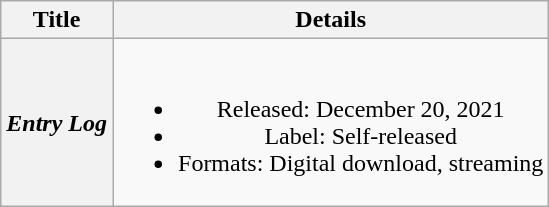<table class="wikitable plainrowheaders" style="text-align:center;">
<tr>
<th scope="col">Title</th>
<th scope="col">Details</th>
</tr>
<tr>
<th scope="row"><em>Entry Log</em></th>
<td><br><ul><li>Released: December 20, 2021</li><li>Label: Self-released</li><li>Formats: Digital download, streaming</li></ul></td>
</tr>
</table>
